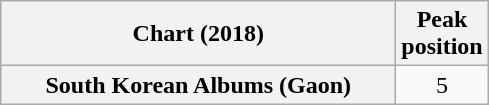<table class="wikitable plainrowheaders" style="text-align:center">
<tr>
<th>Chart (2018)</th>
<th>Peak<br>position</th>
</tr>
<tr>
<th scope="row" style="width:16em">South Korean Albums (Gaon)</th>
<td>5</td>
</tr>
</table>
